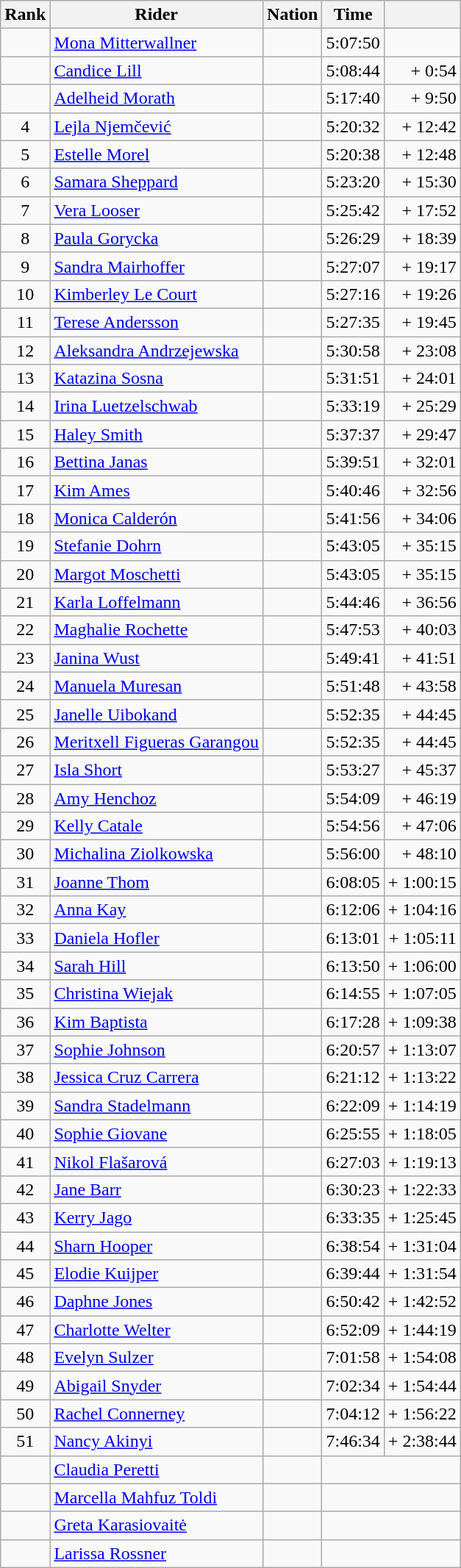<table class="wikitable sortable" style=text-align:center;">
<tr>
<th scope="col">Rank</th>
<th scope="col">Rider</th>
<th scope="col">Nation</th>
<th scope="col">Time</th>
<th scope="col"></th>
</tr>
<tr>
<td></td>
<td align=left><a href='#'>Mona Mitterwallner</a></td>
<td align=left></td>
<td>5:07:50</td>
<td align=right></td>
</tr>
<tr>
<td></td>
<td align=left><a href='#'>Candice Lill</a></td>
<td align=left></td>
<td>5:08:44</td>
<td align=right>+  0:54</td>
</tr>
<tr>
<td></td>
<td align=left><a href='#'>Adelheid Morath</a></td>
<td align=left></td>
<td>5:17:40</td>
<td align=right>+ 9:50</td>
</tr>
<tr>
<td>4</td>
<td align=left><a href='#'>Lejla Njemčević</a></td>
<td align=left></td>
<td>5:20:32</td>
<td align=right>+ 12:42</td>
</tr>
<tr>
<td>5</td>
<td align=left><a href='#'>Estelle Morel</a></td>
<td align=left></td>
<td>5:20:38</td>
<td align=right>+ 12:48</td>
</tr>
<tr>
<td>6</td>
<td align=left><a href='#'>Samara Sheppard</a></td>
<td align=left></td>
<td>5:23:20</td>
<td align=right>+ 15:30</td>
</tr>
<tr>
<td>7</td>
<td align=left><a href='#'>Vera Looser</a></td>
<td align=left></td>
<td>5:25:42</td>
<td align=right>+ 17:52</td>
</tr>
<tr>
<td>8</td>
<td align=left><a href='#'>Paula Gorycka</a></td>
<td align=left></td>
<td>5:26:29</td>
<td align=right>+ 18:39</td>
</tr>
<tr>
<td>9</td>
<td align=left><a href='#'>Sandra Mairhoffer</a></td>
<td align=left></td>
<td>5:27:07</td>
<td align=right>+ 19:17</td>
</tr>
<tr>
<td>10</td>
<td align=left><a href='#'>Kimberley Le Court</a></td>
<td align=left></td>
<td>5:27:16</td>
<td align=right>+ 19:26</td>
</tr>
<tr>
<td>11</td>
<td align=left><a href='#'>Terese Andersson</a></td>
<td align=left></td>
<td>5:27:35</td>
<td align=right>+ 19:45</td>
</tr>
<tr>
<td>12</td>
<td align=left><a href='#'>Aleksandra Andrzejewska</a></td>
<td align=left></td>
<td>5:30:58</td>
<td align=right>+ 23:08</td>
</tr>
<tr>
<td>13</td>
<td align=left><a href='#'>Katazina Sosna</a></td>
<td align=left></td>
<td>5:31:51</td>
<td align=right>+ 24:01</td>
</tr>
<tr>
<td>14</td>
<td align=left><a href='#'>Irina Luetzelschwab</a></td>
<td align=left></td>
<td>5:33:19</td>
<td align=right>+ 25:29</td>
</tr>
<tr>
<td>15</td>
<td align=left><a href='#'>Haley Smith</a></td>
<td align=left></td>
<td>5:37:37</td>
<td align=right>+ 29:47</td>
</tr>
<tr>
<td>16</td>
<td align=left><a href='#'>Bettina Janas</a></td>
<td align=left></td>
<td>5:39:51</td>
<td align=right>+ 32:01</td>
</tr>
<tr>
<td>17</td>
<td align=left><a href='#'>Kim Ames</a></td>
<td align=left></td>
<td>5:40:46</td>
<td align=right>+ 32:56</td>
</tr>
<tr>
<td>18</td>
<td align=left><a href='#'>Monica Calderón</a></td>
<td align=left></td>
<td>5:41:56</td>
<td align=right>+ 34:06</td>
</tr>
<tr>
<td>19</td>
<td align=left><a href='#'>Stefanie Dohrn</a></td>
<td align=left></td>
<td>5:43:05</td>
<td align=right>+ 35:15</td>
</tr>
<tr>
<td>20</td>
<td align=left><a href='#'>Margot Moschetti</a></td>
<td align=left></td>
<td>5:43:05</td>
<td align=right>+ 35:15</td>
</tr>
<tr>
<td>21</td>
<td align=left><a href='#'>Karla Loffelmann</a></td>
<td align=left></td>
<td>5:44:46</td>
<td align=right>+ 36:56</td>
</tr>
<tr>
<td>22</td>
<td align=left><a href='#'>Maghalie Rochette</a></td>
<td align=left></td>
<td>5:47:53</td>
<td align=right>+ 40:03</td>
</tr>
<tr>
<td>23</td>
<td align=left><a href='#'>Janina Wust</a></td>
<td align=left></td>
<td>5:49:41</td>
<td align=right>+ 41:51</td>
</tr>
<tr>
<td>24</td>
<td align=left><a href='#'>Manuela Muresan</a></td>
<td align=left></td>
<td>5:51:48</td>
<td align=right>+ 43:58</td>
</tr>
<tr>
<td>25</td>
<td align=left><a href='#'>Janelle Uibokand</a></td>
<td align=left></td>
<td>5:52:35</td>
<td align=right>+ 44:45</td>
</tr>
<tr>
<td>26</td>
<td align=left><a href='#'>Meritxell Figueras Garangou</a></td>
<td align=left></td>
<td>5:52:35</td>
<td align=right>+ 44:45</td>
</tr>
<tr>
<td>27</td>
<td align=left><a href='#'>Isla Short</a></td>
<td align=left></td>
<td>5:53:27</td>
<td align=right>+ 45:37</td>
</tr>
<tr>
<td>28</td>
<td align=left><a href='#'>Amy Henchoz</a></td>
<td align=left></td>
<td>5:54:09</td>
<td align=right>+ 46:19</td>
</tr>
<tr>
<td>29</td>
<td align=left><a href='#'>Kelly Catale</a></td>
<td align=left></td>
<td>5:54:56</td>
<td align=right>+ 47:06</td>
</tr>
<tr>
<td>30</td>
<td align=left><a href='#'>Michalina Ziolkowska</a></td>
<td align=left></td>
<td>5:56:00</td>
<td align=right>+ 48:10</td>
</tr>
<tr>
<td>31</td>
<td align=left><a href='#'>Joanne Thom</a></td>
<td align=left></td>
<td>6:08:05</td>
<td align=right>+ 1:00:15</td>
</tr>
<tr>
<td>32</td>
<td align=left><a href='#'>Anna Kay</a></td>
<td align=left></td>
<td>6:12:06</td>
<td align=right>+ 1:04:16</td>
</tr>
<tr>
<td>33</td>
<td align=left><a href='#'>Daniela Hofler</a></td>
<td align=left></td>
<td>6:13:01</td>
<td align=right>+ 1:05:11</td>
</tr>
<tr>
<td>34</td>
<td align=left><a href='#'>Sarah Hill</a></td>
<td align=left></td>
<td>6:13:50</td>
<td align=right>+ 1:06:00</td>
</tr>
<tr>
<td>35</td>
<td align=left><a href='#'>Christina Wiejak</a></td>
<td align=left></td>
<td>6:14:55</td>
<td align=right>+ 1:07:05</td>
</tr>
<tr>
<td>36</td>
<td align=left><a href='#'>Kim Baptista</a></td>
<td align=left></td>
<td>6:17:28</td>
<td align=right>+ 1:09:38</td>
</tr>
<tr>
<td>37</td>
<td align=left><a href='#'>Sophie Johnson</a></td>
<td align=left></td>
<td>6:20:57</td>
<td align=right>+ 1:13:07</td>
</tr>
<tr>
<td>38</td>
<td align=left><a href='#'>Jessica Cruz Carrera</a></td>
<td align=left></td>
<td>6:21:12</td>
<td align=right>+ 1:13:22</td>
</tr>
<tr>
<td>39</td>
<td align=left><a href='#'>Sandra Stadelmann</a></td>
<td align=left></td>
<td>6:22:09</td>
<td align=right>+ 1:14:19</td>
</tr>
<tr>
<td>40</td>
<td align=left><a href='#'>Sophie Giovane</a></td>
<td align=left></td>
<td>6:25:55</td>
<td align=right>+ 1:18:05</td>
</tr>
<tr>
<td>41</td>
<td align=left><a href='#'>Nikol Flašarová</a></td>
<td align=left></td>
<td>6:27:03</td>
<td align=right>+ 1:19:13</td>
</tr>
<tr>
<td>42</td>
<td align=left><a href='#'>Jane Barr</a></td>
<td align=left></td>
<td>6:30:23</td>
<td align=right>+ 1:22:33</td>
</tr>
<tr>
<td>43</td>
<td align=left><a href='#'>Kerry Jago</a></td>
<td align=left></td>
<td>6:33:35</td>
<td align=right>+ 1:25:45</td>
</tr>
<tr>
<td>44</td>
<td align=left><a href='#'>Sharn Hooper</a></td>
<td align=left></td>
<td>6:38:54</td>
<td align=right>+ 1:31:04</td>
</tr>
<tr>
<td>45</td>
<td align=left><a href='#'>Elodie Kuijper</a></td>
<td align=left></td>
<td>6:39:44</td>
<td align=right>+ 1:31:54</td>
</tr>
<tr>
<td>46</td>
<td align=left><a href='#'>Daphne Jones</a></td>
<td align=left></td>
<td>6:50:42</td>
<td align=right>+ 1:42:52</td>
</tr>
<tr>
<td>47</td>
<td align=left><a href='#'>Charlotte Welter</a></td>
<td align=left></td>
<td>6:52:09</td>
<td align=right>+ 1:44:19</td>
</tr>
<tr>
<td>48</td>
<td align=left><a href='#'>Evelyn Sulzer</a></td>
<td align=left></td>
<td>7:01:58</td>
<td align=right>+ 1:54:08</td>
</tr>
<tr>
<td>49</td>
<td align=left><a href='#'>Abigail Snyder</a></td>
<td align=left></td>
<td>7:02:34</td>
<td align=right>+ 1:54:44</td>
</tr>
<tr>
<td>50</td>
<td align=left><a href='#'>Rachel Connerney</a></td>
<td align=left></td>
<td>7:04:12</td>
<td align=right>+ 1:56:22</td>
</tr>
<tr>
<td>51</td>
<td align=left><a href='#'>Nancy Akinyi</a></td>
<td align=left></td>
<td>7:46:34</td>
<td align=right>+ 2:38:44</td>
</tr>
<tr>
<td></td>
<td align=left><a href='#'>Claudia Peretti</a></td>
<td align=left></td>
<td colspan="2"></td>
</tr>
<tr>
<td></td>
<td align=left><a href='#'>Marcella Mahfuz Toldi</a></td>
<td align=left></td>
<td colspan="2"></td>
</tr>
<tr>
<td></td>
<td align=left><a href='#'>Greta Karasiovaitė</a></td>
<td align=left></td>
<td colspan="2"></td>
</tr>
<tr>
<td></td>
<td align=left><a href='#'>Larissa Rossner</a></td>
<td align=left></td>
<td colspan="2"></td>
</tr>
</table>
